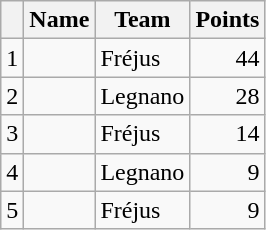<table class="wikitable">
<tr>
<th></th>
<th>Name</th>
<th>Team</th>
<th>Points</th>
</tr>
<tr>
<td style="text-align:center">1</td>
<td></td>
<td>Fréjus</td>
<td align="right">44</td>
</tr>
<tr>
<td style="text-align:center">2</td>
<td></td>
<td>Legnano</td>
<td align="right">28</td>
</tr>
<tr>
<td style="text-align:center">3</td>
<td></td>
<td>Fréjus</td>
<td align="right">14</td>
</tr>
<tr>
<td style="text-align:center">4</td>
<td></td>
<td>Legnano</td>
<td align="right">9</td>
</tr>
<tr>
<td style="text-align:center">5</td>
<td></td>
<td>Fréjus</td>
<td align="right">9</td>
</tr>
</table>
